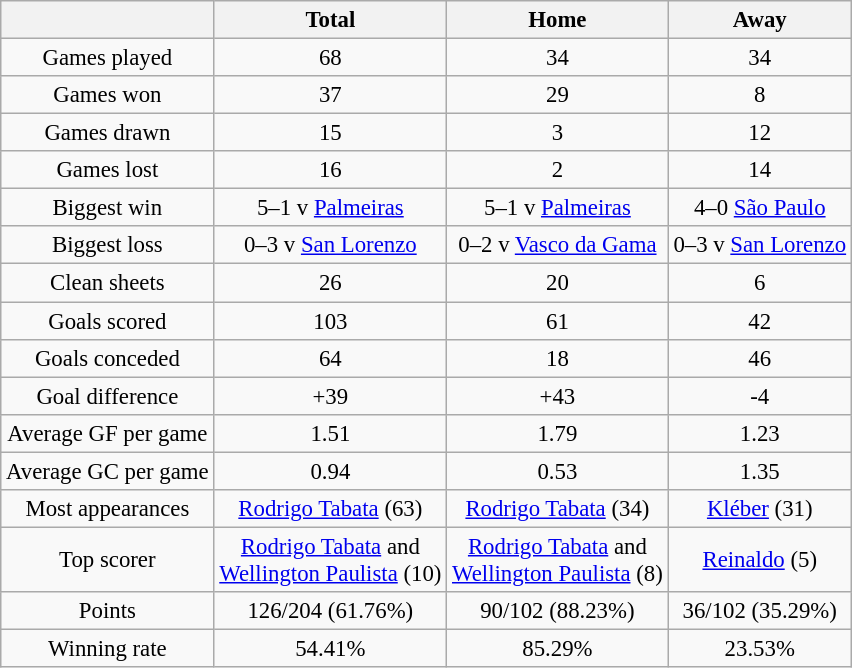<table class="wikitable" style="font-size:95%; text-align:center">
<tr>
<th></th>
<th>Total</th>
<th>Home</th>
<th>Away</th>
</tr>
<tr>
<td>Games played</td>
<td>68</td>
<td>34</td>
<td>34</td>
</tr>
<tr>
<td>Games won</td>
<td>37</td>
<td>29</td>
<td>8</td>
</tr>
<tr>
<td>Games drawn</td>
<td>15</td>
<td>3</td>
<td>12</td>
</tr>
<tr>
<td>Games lost</td>
<td>16</td>
<td>2</td>
<td>14</td>
</tr>
<tr>
<td>Biggest win</td>
<td>5–1 v <a href='#'>Palmeiras</a></td>
<td>5–1 v <a href='#'>Palmeiras</a></td>
<td>4–0 <a href='#'>São Paulo</a></td>
</tr>
<tr>
<td>Biggest loss</td>
<td>0–3 v <a href='#'>San Lorenzo</a></td>
<td>0–2 v <a href='#'>Vasco da Gama</a></td>
<td>0–3 v <a href='#'>San Lorenzo</a></td>
</tr>
<tr>
<td>Clean sheets</td>
<td>26</td>
<td>20</td>
<td>6</td>
</tr>
<tr>
<td>Goals scored</td>
<td>103</td>
<td>61</td>
<td>42</td>
</tr>
<tr>
<td>Goals conceded</td>
<td>64</td>
<td>18</td>
<td>46</td>
</tr>
<tr>
<td>Goal difference</td>
<td>+39</td>
<td>+43</td>
<td>-4</td>
</tr>
<tr>
<td>Average GF per game</td>
<td>1.51</td>
<td>1.79</td>
<td>1.23</td>
</tr>
<tr>
<td>Average GC per game</td>
<td>0.94</td>
<td>0.53</td>
<td>1.35</td>
</tr>
<tr>
<td>Most appearances</td>
<td><a href='#'>Rodrigo Tabata</a> (63)</td>
<td><a href='#'>Rodrigo Tabata</a> (34)</td>
<td><a href='#'>Kléber</a> (31)</td>
</tr>
<tr>
<td>Top scorer</td>
<td><a href='#'>Rodrigo Tabata</a> and <br><a href='#'>Wellington Paulista</a> (10)</td>
<td><a href='#'>Rodrigo Tabata</a> and <br><a href='#'>Wellington Paulista</a> (8)</td>
<td><a href='#'>Reinaldo</a> (5)</td>
</tr>
<tr>
<td>Points</td>
<td>126/204 (61.76%)</td>
<td>90/102 (88.23%)</td>
<td>36/102 (35.29%)</td>
</tr>
<tr>
<td>Winning rate</td>
<td>54.41%</td>
<td>85.29%</td>
<td>23.53%</td>
</tr>
</table>
